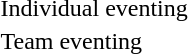<table>
<tr>
<td>Individual eventing</td>
<td></td>
<td></td>
<td></td>
</tr>
<tr>
<td>Team eventing</td>
<td></td>
<td></td>
<td></td>
</tr>
</table>
